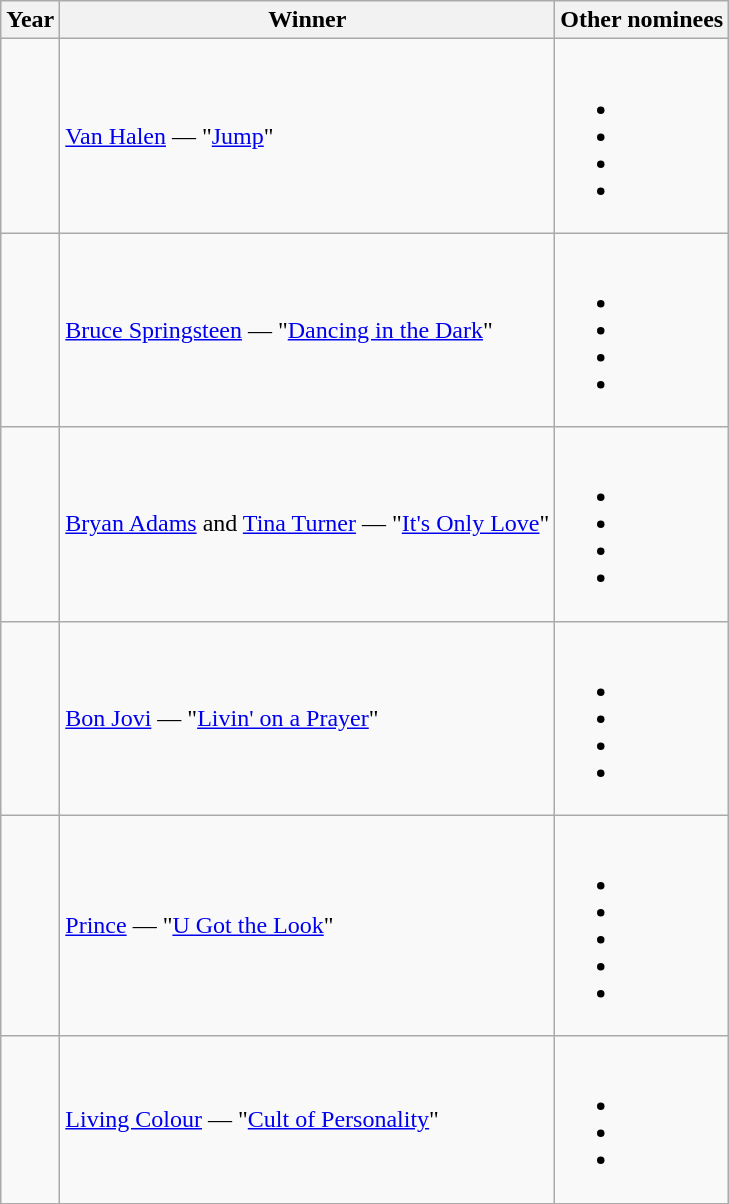<table class="wikitable">
<tr>
<th>Year</th>
<th>Winner</th>
<th>Other nominees</th>
</tr>
<tr>
<td></td>
<td><a href='#'>Van Halen</a> — "<a href='#'>Jump</a>"</td>
<td><br><ul><li></li><li></li><li></li><li></li></ul></td>
</tr>
<tr>
<td></td>
<td><a href='#'>Bruce Springsteen</a> — "<a href='#'>Dancing in the Dark</a>"</td>
<td><br><ul><li></li><li></li><li></li><li></li></ul></td>
</tr>
<tr>
<td></td>
<td><a href='#'>Bryan Adams</a> and <a href='#'>Tina Turner</a> — "<a href='#'>It's Only Love</a>"</td>
<td><br><ul><li></li><li></li><li></li><li></li></ul></td>
</tr>
<tr>
<td></td>
<td><a href='#'>Bon Jovi</a> — "<a href='#'>Livin' on a Prayer</a>"</td>
<td><br><ul><li></li><li></li><li></li><li></li></ul></td>
</tr>
<tr>
<td></td>
<td><a href='#'>Prince</a> — "<a href='#'>U Got the Look</a>"</td>
<td><br><ul><li></li><li></li><li></li><li></li><li></li></ul></td>
</tr>
<tr>
<td></td>
<td><a href='#'>Living Colour</a> — "<a href='#'>Cult of Personality</a>"</td>
<td><br><ul><li></li><li></li><li></li></ul></td>
</tr>
</table>
